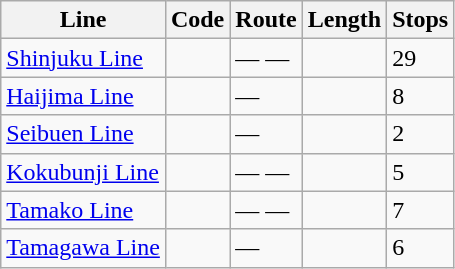<table class="wikitable">
<tr>
<th>Line</th>
<th>Code</th>
<th>Route</th>
<th>Length</th>
<th>Stops</th>
</tr>
<tr>
<td><a href='#'>Shinjuku Line</a></td>
<td></td>
<td> —  — </td>
<td></td>
<td>29</td>
</tr>
<tr>
<td><a href='#'>Haijima Line</a></td>
<td></td>
<td> — </td>
<td></td>
<td>8</td>
</tr>
<tr>
<td><a href='#'>Seibuen Line</a></td>
<td></td>
<td> — </td>
<td></td>
<td>2</td>
</tr>
<tr>
<td><a href='#'>Kokubunji Line</a></td>
<td></td>
<td> —  — </td>
<td></td>
<td>5</td>
</tr>
<tr>
<td><a href='#'>Tamako Line</a></td>
<td></td>
<td> —  — </td>
<td></td>
<td>7</td>
</tr>
<tr>
<td><a href='#'>Tamagawa Line</a></td>
<td></td>
<td> — </td>
<td></td>
<td>6</td>
</tr>
</table>
